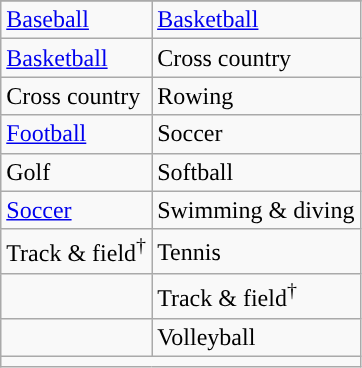<table class="wikitable" style= " ">
<tr>
</tr>
<tr>
<td><a href='#'>Baseball</a></td>
<td><a href='#'>Basketball</a></td>
</tr>
<tr>
<td><a href='#'>Basketball</a></td>
<td>Cross country</td>
</tr>
<tr>
<td>Cross country</td>
<td>Rowing</td>
</tr>
<tr>
<td><a href='#'>Football</a></td>
<td>Soccer</td>
</tr>
<tr>
<td>Golf</td>
<td>Softball</td>
</tr>
<tr>
<td><a href='#'>Soccer</a></td>
<td>Swimming & diving</td>
</tr>
<tr>
<td>Track & field<sup>†</sup></td>
<td>Tennis</td>
</tr>
<tr>
<td></td>
<td>Track & field<sup>†</sup></td>
</tr>
<tr>
<td></td>
<td>Volleyball</td>
</tr>
<tr>
<td colspan="2"></td>
</tr>
</table>
